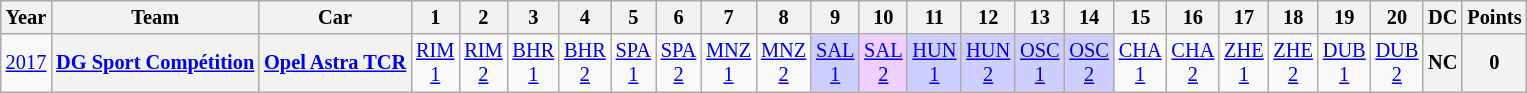<table class="wikitable" style="text-align:center; font-size:85%">
<tr>
<th>Year</th>
<th>Team</th>
<th>Car</th>
<th>1</th>
<th>2</th>
<th>3</th>
<th>4</th>
<th>5</th>
<th>6</th>
<th>7</th>
<th>8</th>
<th>9</th>
<th>10</th>
<th>11</th>
<th>12</th>
<th>13</th>
<th>14</th>
<th>15</th>
<th>16</th>
<th>17</th>
<th>18</th>
<th>19</th>
<th>20</th>
<th>DC</th>
<th>Points</th>
</tr>
<tr>
<td><a href='#'>2017</a></td>
<th><a href='#'>DG Sport Compétition</a></th>
<th><a href='#'>Opel Astra TCR</a></th>
<td><a href='#'>RIM<br>1</a></td>
<td><a href='#'>RIM<br>2</a></td>
<td><a href='#'>BHR<br>1</a></td>
<td><a href='#'>BHR<br>2</a></td>
<td><a href='#'>SPA<br>1</a></td>
<td><a href='#'>SPA<br>2</a></td>
<td><a href='#'>MNZ<br>1</a></td>
<td><a href='#'>MNZ<br>2</a></td>
<td style="background:#CFCFFF;"><a href='#'>SAL<br>1</a><br></td>
<td style="background:#EFCFFF;"><a href='#'>SAL<br>2</a><br></td>
<td style="background:#CFCFFF;"><a href='#'>HUN<br>1</a><br></td>
<td style="background:#CFCFFF;"><a href='#'>HUN<br>2</a><br></td>
<td style="background:#CFCFFF;"><a href='#'>OSC<br>1</a><br></td>
<td style="background:#CFCFFF;"><a href='#'>OSC<br>2</a><br></td>
<td><a href='#'>CHA<br>1</a></td>
<td><a href='#'>CHA<br>2</a></td>
<td><a href='#'>ZHE<br>1</a></td>
<td><a href='#'>ZHE<br>2</a></td>
<td><a href='#'>DUB<br>1</a></td>
<td><a href='#'>DUB<br>2</a></td>
<th>NC</th>
<th>0</th>
</tr>
</table>
